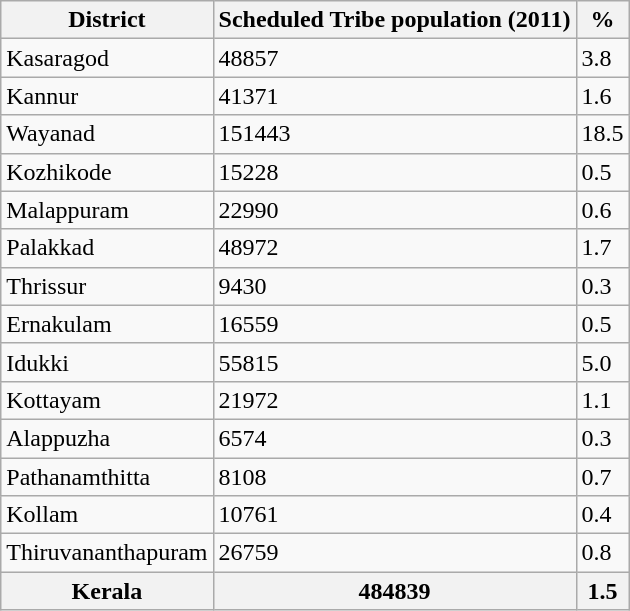<table class="wikitable sortable">
<tr>
<th>District</th>
<th>Scheduled Tribe population (2011)</th>
<th>%</th>
</tr>
<tr>
<td>Kasaragod</td>
<td>48857</td>
<td>3.8</td>
</tr>
<tr>
<td>Kannur</td>
<td>41371</td>
<td>1.6</td>
</tr>
<tr>
<td>Wayanad</td>
<td>151443</td>
<td>18.5</td>
</tr>
<tr>
<td>Kozhikode</td>
<td>15228</td>
<td>0.5</td>
</tr>
<tr>
<td>Malappuram</td>
<td>22990</td>
<td>0.6</td>
</tr>
<tr>
<td>Palakkad</td>
<td>48972</td>
<td>1.7</td>
</tr>
<tr>
<td>Thrissur</td>
<td>9430</td>
<td>0.3</td>
</tr>
<tr>
<td>Ernakulam</td>
<td>16559</td>
<td>0.5</td>
</tr>
<tr>
<td>Idukki</td>
<td>55815</td>
<td>5.0</td>
</tr>
<tr>
<td>Kottayam</td>
<td>21972</td>
<td>1.1</td>
</tr>
<tr>
<td>Alappuzha</td>
<td>6574</td>
<td>0.3</td>
</tr>
<tr>
<td>Pathanamthitta</td>
<td>8108</td>
<td>0.7</td>
</tr>
<tr>
<td>Kollam</td>
<td>10761</td>
<td>0.4</td>
</tr>
<tr>
<td>Thiruvananthapuram</td>
<td>26759</td>
<td>0.8</td>
</tr>
<tr>
<th>Kerala</th>
<th>484839</th>
<th>1.5</th>
</tr>
</table>
